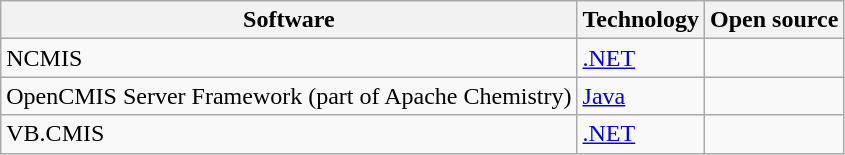<table class="wikitable">
<tr>
<th>Software</th>
<th>Technology</th>
<th>Open source</th>
</tr>
<tr>
<td>NCMIS</td>
<td><a href='#'>.NET</a></td>
<td></td>
</tr>
<tr>
<td>OpenCMIS Server Framework (part of Apache Chemistry)</td>
<td><a href='#'>Java</a></td>
<td></td>
</tr>
<tr>
<td>VB.CMIS</td>
<td><a href='#'>.NET</a></td>
<td></td>
</tr>
</table>
